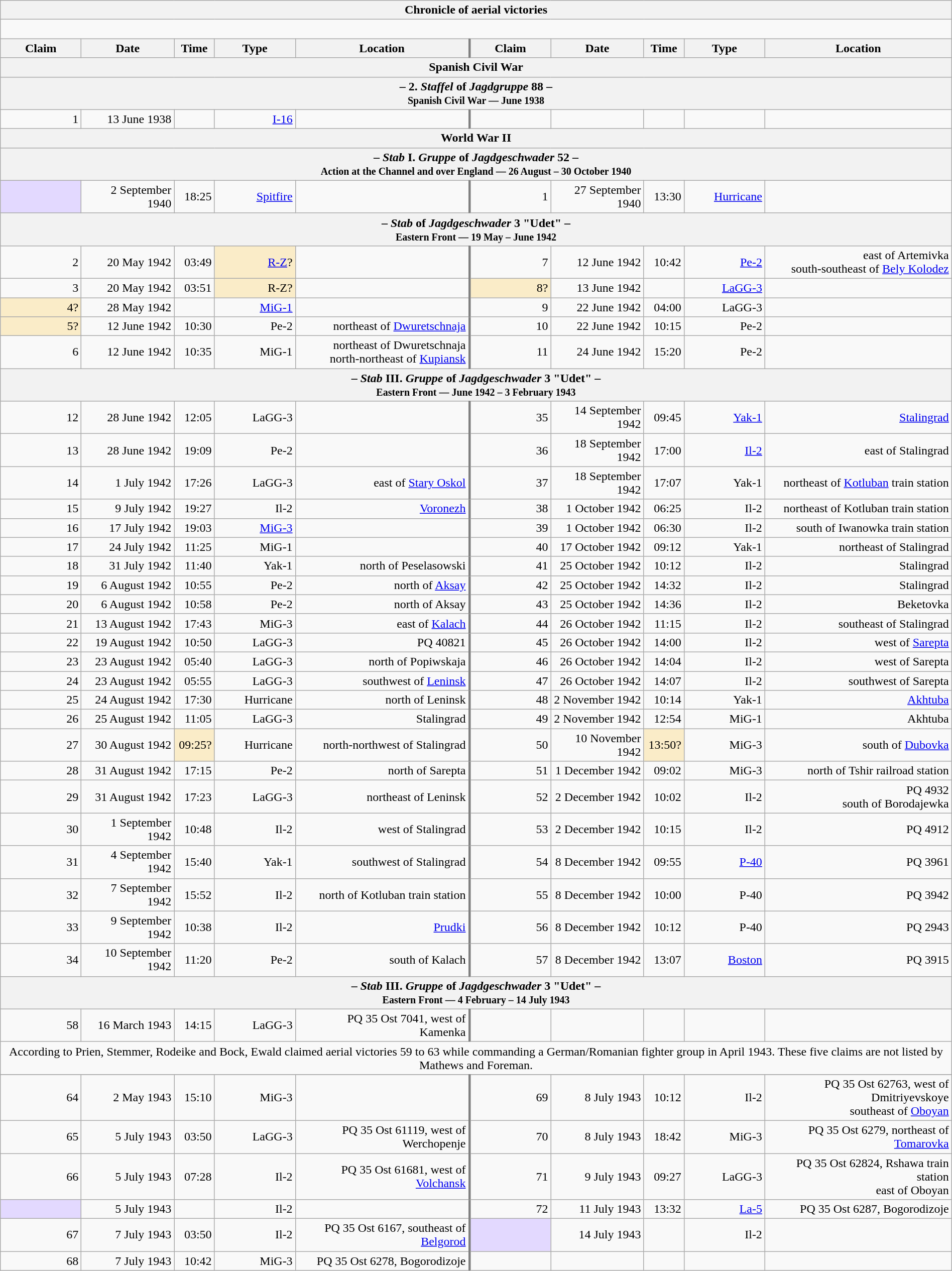<table class="wikitable plainrowheaders collapsible" style="margin-left: auto; margin-right: auto; border: none; text-align:right; width: 100%;">
<tr>
<th colspan="10">Chronicle of aerial victories</th>
</tr>
<tr>
<td colspan="10" style="text-align: left;"><br>
</td>
</tr>
<tr>
<th scope="col" width="100px">Claim</th>
<th scope="col">Date</th>
<th scope="col">Time</th>
<th scope="col" width="100px">Type</th>
<th scope="col">Location</th>
<th scope="col" style="border-left: 3px solid grey;" width="100px">Claim</th>
<th scope="col">Date</th>
<th scope="col">Time</th>
<th scope="col" width="100px">Type</th>
<th scope="col">Location</th>
</tr>
<tr>
<th colspan="10">Spanish Civil War</th>
</tr>
<tr>
<th colspan="10">– 2. <em>Staffel</em> of <em>Jagdgruppe</em> 88 –<br><small>Spanish Civil War — June 1938</small></th>
</tr>
<tr>
<td>1</td>
<td>13 June 1938</td>
<td></td>
<td><a href='#'>I-16</a></td>
<td></td>
<td style="border-left: 3px solid grey;"></td>
<td></td>
<td></td>
<td></td>
<td></td>
</tr>
<tr>
<th colspan="10">World War II</th>
</tr>
<tr>
<th colspan="10">– <em>Stab</em> I. <em>Gruppe</em> of <em>Jagdgeschwader</em> 52 –<br><small>Action at the Channel and over England — 26 August – 30 October 1940</small></th>
</tr>
<tr>
<td style="background:#e3d9ff;"></td>
<td>2 September 1940</td>
<td>18:25</td>
<td><a href='#'>Spitfire</a></td>
<td></td>
<td style="border-left: 3px solid grey;">1</td>
<td>27 September 1940</td>
<td>13:30</td>
<td><a href='#'>Hurricane</a></td>
<td></td>
</tr>
<tr>
<th colspan="10">– <em>Stab</em> of <em>Jagdgeschwader</em> 3 "Udet" –<br><small>Eastern Front — 19 May – June 1942</small></th>
</tr>
<tr>
<td>2</td>
<td>20 May 1942</td>
<td>03:49</td>
<td style="background:#faecc8"><a href='#'>R-Z</a>?</td>
<td></td>
<td style="border-left: 3px solid grey;">7</td>
<td>12 June 1942</td>
<td>10:42</td>
<td><a href='#'>Pe-2</a></td>
<td>east of Artemivka<br> south-southeast of <a href='#'>Bely Kolodez</a></td>
</tr>
<tr>
<td>3</td>
<td>20 May 1942</td>
<td>03:51</td>
<td style="background:#faecc8">R-Z?</td>
<td></td>
<td style="border-left: 3px solid grey; background:#faecc8">8?</td>
<td>13 June 1942</td>
<td></td>
<td><a href='#'>LaGG-3</a></td>
<td></td>
</tr>
<tr>
<td style="background:#faecc8">4?</td>
<td>28 May 1942</td>
<td></td>
<td><a href='#'>MiG-1</a></td>
<td></td>
<td style="border-left: 3px solid grey;">9</td>
<td>22 June 1942</td>
<td>04:00</td>
<td>LaGG-3</td>
<td></td>
</tr>
<tr>
<td style="background:#faecc8">5?</td>
<td>12 June 1942</td>
<td>10:30</td>
<td>Pe-2</td>
<td>northeast of <a href='#'>Dwuretschnaja</a></td>
<td style="border-left: 3px solid grey;">10</td>
<td>22 June 1942</td>
<td>10:15</td>
<td>Pe-2</td>
<td></td>
</tr>
<tr>
<td>6</td>
<td>12 June 1942</td>
<td>10:35</td>
<td>MiG-1</td>
<td> northeast of Dwuretschnaja<br> north-northeast of <a href='#'>Kupiansk</a></td>
<td style="border-left: 3px solid grey;">11</td>
<td>24 June 1942</td>
<td>15:20</td>
<td>Pe-2</td>
<td></td>
</tr>
<tr>
<th colspan="10">– <em>Stab</em> III. <em>Gruppe</em> of <em>Jagdgeschwader</em> 3 "Udet" –<br><small>Eastern Front — June 1942 – 3 February 1943</small></th>
</tr>
<tr>
<td>12</td>
<td>28 June 1942</td>
<td>12:05</td>
<td>LaGG-3</td>
<td></td>
<td style="border-left: 3px solid grey;">35</td>
<td>14 September 1942</td>
<td>09:45</td>
<td><a href='#'>Yak-1</a></td>
<td><a href='#'>Stalingrad</a></td>
</tr>
<tr>
<td>13</td>
<td>28 June 1942</td>
<td>19:09</td>
<td>Pe-2</td>
<td></td>
<td style="border-left: 3px solid grey;">36</td>
<td>18 September 1942</td>
<td>17:00</td>
<td><a href='#'>Il-2</a></td>
<td>east of Stalingrad</td>
</tr>
<tr>
<td>14</td>
<td>1 July 1942</td>
<td>17:26</td>
<td>LaGG-3</td>
<td> east of <a href='#'>Stary Oskol</a></td>
<td style="border-left: 3px solid grey;">37</td>
<td>18 September 1942</td>
<td>17:07</td>
<td>Yak-1</td>
<td>northeast of <a href='#'>Kotluban</a> train station</td>
</tr>
<tr>
<td>15</td>
<td>9 July 1942</td>
<td>19:27</td>
<td>Il-2</td>
<td><a href='#'>Voronezh</a></td>
<td style="border-left: 3px solid grey;">38</td>
<td>1 October 1942</td>
<td>06:25</td>
<td>Il-2</td>
<td>northeast of Kotluban train station</td>
</tr>
<tr>
<td>16</td>
<td>17 July 1942</td>
<td>19:03</td>
<td><a href='#'>MiG-3</a></td>
<td></td>
<td style="border-left: 3px solid grey;">39</td>
<td>1 October 1942</td>
<td>06:30</td>
<td>Il-2</td>
<td>south of Iwanowka train station</td>
</tr>
<tr>
<td>17</td>
<td>24 July 1942</td>
<td>11:25</td>
<td>MiG-1</td>
<td></td>
<td style="border-left: 3px solid grey;">40</td>
<td>17 October 1942</td>
<td>09:12</td>
<td>Yak-1</td>
<td>northeast of Stalingrad</td>
</tr>
<tr>
<td>18</td>
<td>31 July 1942</td>
<td>11:40</td>
<td>Yak-1</td>
<td>north of Peselasowski</td>
<td style="border-left: 3px solid grey;">41</td>
<td>25 October 1942</td>
<td>10:12</td>
<td>Il-2</td>
<td>Stalingrad</td>
</tr>
<tr>
<td>19</td>
<td>6 August 1942</td>
<td>10:55</td>
<td>Pe-2</td>
<td>north of <a href='#'>Aksay</a></td>
<td style="border-left: 3px solid grey;">42</td>
<td>25 October 1942</td>
<td>14:32</td>
<td>Il-2</td>
<td>Stalingrad</td>
</tr>
<tr>
<td>20</td>
<td>6 August 1942</td>
<td>10:58</td>
<td>Pe-2</td>
<td>north of Aksay</td>
<td style="border-left: 3px solid grey;">43</td>
<td>25 October 1942</td>
<td>14:36</td>
<td>Il-2</td>
<td>Beketovka</td>
</tr>
<tr>
<td>21</td>
<td>13 August 1942</td>
<td>17:43</td>
<td>MiG-3</td>
<td>east of <a href='#'>Kalach</a></td>
<td style="border-left: 3px solid grey;">44</td>
<td>26 October 1942</td>
<td>11:15</td>
<td>Il-2</td>
<td>southeast of Stalingrad</td>
</tr>
<tr>
<td>22</td>
<td>19 August 1942</td>
<td>10:50</td>
<td>LaGG-3</td>
<td>PQ 40821</td>
<td style="border-left: 3px solid grey;">45</td>
<td>26 October 1942</td>
<td>14:00</td>
<td>Il-2</td>
<td>west of <a href='#'>Sarepta</a></td>
</tr>
<tr>
<td>23</td>
<td>23 August 1942</td>
<td>05:40</td>
<td>LaGG-3</td>
<td>north of Popiwskaja</td>
<td style="border-left: 3px solid grey;">46</td>
<td>26 October 1942</td>
<td>14:04</td>
<td>Il-2</td>
<td>west of Sarepta</td>
</tr>
<tr>
<td>24</td>
<td>23 August 1942</td>
<td>05:55</td>
<td>LaGG-3</td>
<td>southwest of <a href='#'>Leninsk</a></td>
<td style="border-left: 3px solid grey;">47</td>
<td>26 October 1942</td>
<td>14:07</td>
<td>Il-2</td>
<td>southwest of Sarepta</td>
</tr>
<tr>
<td>25</td>
<td>24 August 1942</td>
<td>17:30</td>
<td>Hurricane</td>
<td>north of Leninsk</td>
<td style="border-left: 3px solid grey;">48</td>
<td>2 November 1942</td>
<td>10:14</td>
<td>Yak-1</td>
<td><a href='#'>Akhtuba</a></td>
</tr>
<tr>
<td>26</td>
<td>25 August 1942</td>
<td>11:05</td>
<td>LaGG-3</td>
<td>Stalingrad</td>
<td style="border-left: 3px solid grey;">49</td>
<td>2 November 1942</td>
<td>12:54</td>
<td>MiG-1</td>
<td>Akhtuba</td>
</tr>
<tr>
<td>27</td>
<td>30 August 1942</td>
<td style="background:#faecc8">09:25?</td>
<td>Hurricane</td>
<td>north-northwest of Stalingrad</td>
<td style="border-left: 3px solid grey;">50</td>
<td>10 November 1942</td>
<td style="background:#faecc8">13:50?</td>
<td>MiG-3</td>
<td>south of <a href='#'>Dubovka</a></td>
</tr>
<tr>
<td>28</td>
<td>31 August 1942</td>
<td>17:15</td>
<td>Pe-2</td>
<td>north of Sarepta</td>
<td style="border-left: 3px solid grey;">51</td>
<td>1 December 1942</td>
<td>09:02</td>
<td>MiG-3</td>
<td> north of Tshir railroad station</td>
</tr>
<tr>
<td>29</td>
<td>31 August 1942</td>
<td>17:23</td>
<td>LaGG-3</td>
<td>northeast of Leninsk</td>
<td style="border-left: 3px solid grey;">52</td>
<td>2 December 1942</td>
<td>10:02</td>
<td>Il-2</td>
<td>PQ 4932<br>south of Borodajewka</td>
</tr>
<tr>
<td>30</td>
<td>1 September 1942</td>
<td>10:48</td>
<td>Il-2</td>
<td>west of Stalingrad</td>
<td style="border-left: 3px solid grey;">53</td>
<td>2 December 1942</td>
<td>10:15</td>
<td>Il-2</td>
<td>PQ 4912</td>
</tr>
<tr>
<td>31</td>
<td>4 September 1942</td>
<td>15:40</td>
<td>Yak-1</td>
<td>southwest of Stalingrad</td>
<td style="border-left: 3px solid grey;">54</td>
<td>8 December 1942</td>
<td>09:55</td>
<td><a href='#'>P-40</a></td>
<td>PQ 3961</td>
</tr>
<tr>
<td>32</td>
<td>7 September 1942</td>
<td>15:52</td>
<td>Il-2</td>
<td>north of Kotluban train station</td>
<td style="border-left: 3px solid grey;">55</td>
<td>8 December 1942</td>
<td>10:00</td>
<td>P-40</td>
<td>PQ 3942</td>
</tr>
<tr>
<td>33</td>
<td>9 September 1942</td>
<td>10:38</td>
<td>Il-2</td>
<td><a href='#'>Prudki</a></td>
<td style="border-left: 3px solid grey;">56</td>
<td>8 December 1942</td>
<td>10:12</td>
<td>P-40</td>
<td>PQ 2943</td>
</tr>
<tr>
<td>34</td>
<td>10 September 1942</td>
<td>11:20</td>
<td>Pe-2</td>
<td>south of Kalach</td>
<td style="border-left: 3px solid grey;">57</td>
<td>8 December 1942</td>
<td>13:07</td>
<td><a href='#'>Boston</a></td>
<td>PQ 3915</td>
</tr>
<tr>
<th colspan="10">– <em>Stab</em> III. <em>Gruppe</em> of <em>Jagdgeschwader</em> 3 "Udet" –<br><small>Eastern Front — 4 February – 14 July 1943</small></th>
</tr>
<tr>
<td>58</td>
<td>16 March 1943</td>
<td>14:15</td>
<td>LaGG-3</td>
<td>PQ 35 Ost 7041, west of Kamenka</td>
<td style="border-left: 3px solid grey;"></td>
<td></td>
<td></td>
<td></td>
<td></td>
</tr>
<tr>
<td colspan="10" style="text-align: center">According to Prien, Stemmer, Rodeike and Bock, Ewald claimed aerial victories 59 to 63 while commanding a German/Romanian fighter group in April 1943. These five claims are not listed by Mathews and Foreman.</td>
</tr>
<tr>
</tr>
<tr>
<td>64</td>
<td>2 May 1943</td>
<td>15:10</td>
<td>MiG-3</td>
<td></td>
<td style="border-left: 3px solid grey;">69</td>
<td>8 July 1943</td>
<td>10:12</td>
<td>Il-2</td>
<td>PQ 35 Ost 62763, west of Dmitriyevskoye<br> southeast of <a href='#'>Oboyan</a></td>
</tr>
<tr>
<td>65</td>
<td>5 July 1943</td>
<td>03:50</td>
<td>LaGG-3</td>
<td>PQ 35 Ost 61119, west of Werchopenje</td>
<td style="border-left: 3px solid grey;">70</td>
<td>8 July 1943</td>
<td>18:42</td>
<td>MiG-3</td>
<td>PQ 35 Ost 6279, northeast of <a href='#'>Tomarovka</a></td>
</tr>
<tr>
<td>66</td>
<td>5 July 1943</td>
<td>07:28</td>
<td>Il-2</td>
<td>PQ 35 Ost 61681, west of <a href='#'>Volchansk</a></td>
<td style="border-left: 3px solid grey;">71</td>
<td>9 July 1943</td>
<td>09:27</td>
<td>LaGG-3</td>
<td>PQ 35 Ost 62824, Rshawa train station<br> east of Oboyan</td>
</tr>
<tr>
<td style="background:#e3d9ff;"></td>
<td>5 July 1943</td>
<td></td>
<td>Il-2</td>
<td></td>
<td style="border-left: 3px solid grey;">72</td>
<td>11 July 1943</td>
<td>13:32</td>
<td><a href='#'>La-5</a></td>
<td>PQ 35 Ost 6287, Bogorodizoje</td>
</tr>
<tr>
<td>67</td>
<td>7 July 1943</td>
<td>03:50</td>
<td>Il-2</td>
<td>PQ 35 Ost 6167, southeast of <a href='#'>Belgorod</a></td>
<td style="border-left: 3px solid grey; background:#e3d9ff;"></td>
<td>14 July 1943</td>
<td></td>
<td>Il-2</td>
<td></td>
</tr>
<tr>
<td>68</td>
<td>7 July 1943</td>
<td>10:42</td>
<td>MiG-3</td>
<td>PQ 35 Ost 6278, Bogorodizoje</td>
<td style="border-left: 3px solid grey;"></td>
<td></td>
<td></td>
<td></td>
<td></td>
</tr>
</table>
